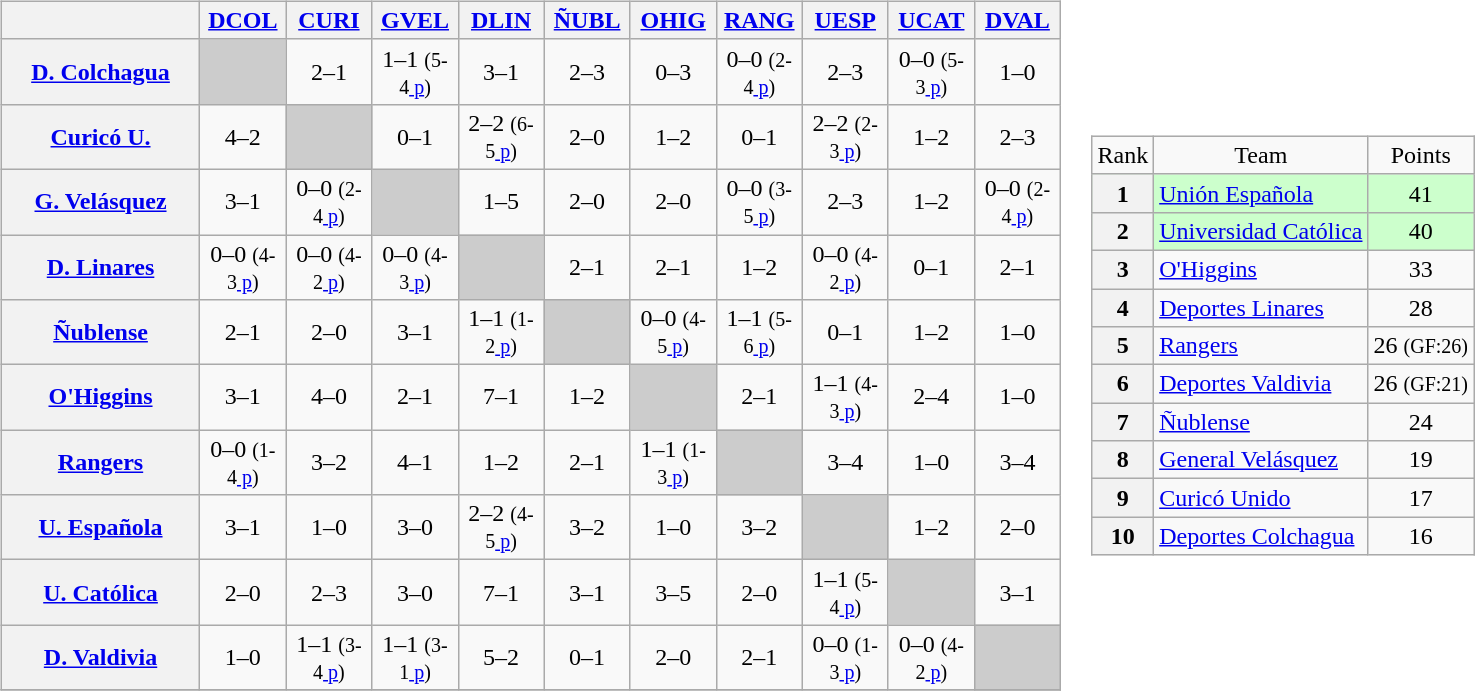<table>
<tr>
<td><br><table class="wikitable" style="text-align:center">
<tr>
<th width="125"> </th>
<th width="50"><a href='#'>DCOL</a></th>
<th width="50"><a href='#'>CURI</a></th>
<th width="50"><a href='#'>GVEL</a></th>
<th width="50"><a href='#'>DLIN</a></th>
<th width="50"><a href='#'>ÑUBL</a></th>
<th width="50"><a href='#'>OHIG</a></th>
<th width="50"><a href='#'>RANG</a></th>
<th width="50"><a href='#'>UESP</a></th>
<th width="50"><a href='#'>UCAT</a></th>
<th width="50"><a href='#'>DVAL</a></th>
</tr>
<tr>
<th><a href='#'>D. Colchagua</a></th>
<td bgcolor="#CCCCCC"></td>
<td>2–1</td>
<td>1–1 <small>(5-4<a href='#'>
p</a>)</small></td>
<td>3–1</td>
<td>2–3</td>
<td>0–3</td>
<td>0–0 <small>(2-4<a href='#'>
p</a>)</small></td>
<td>2–3</td>
<td>0–0 <small>(5-3<a href='#'>
p</a>)</small></td>
<td>1–0</td>
</tr>
<tr>
<th><a href='#'>Curicó U.</a></th>
<td>4–2</td>
<td bgcolor="#CCCCCC"></td>
<td>0–1</td>
<td>2–2 <small>(6-5<a href='#'>
p</a>)</small></td>
<td>2–0</td>
<td>1–2</td>
<td>0–1</td>
<td>2–2 <small>(2-3<a href='#'>
p</a>)</small></td>
<td>1–2</td>
<td>2–3</td>
</tr>
<tr>
<th><a href='#'>G. Velásquez</a></th>
<td>3–1</td>
<td>0–0 <small>(2-4<a href='#'>
p</a>)</small></td>
<td bgcolor="#CCCCCC"></td>
<td>1–5</td>
<td>2–0</td>
<td>2–0</td>
<td>0–0 <small>(3-5<a href='#'>
p</a>)</small></td>
<td>2–3</td>
<td>1–2</td>
<td>0–0 <small>(2-4<a href='#'>
p</a>)</small></td>
</tr>
<tr>
<th><a href='#'>D. Linares</a></th>
<td>0–0 <small>(4-3<a href='#'>
p</a>)</small></td>
<td>0–0 <small>(4-2<a href='#'>
p</a>)</small></td>
<td>0–0 <small>(4-3<a href='#'>
p</a>)</small></td>
<td bgcolor="#CCCCCC"></td>
<td>2–1</td>
<td>2–1</td>
<td>1–2</td>
<td>0–0 <small>(4-2<a href='#'>
p</a>)</small></td>
<td>0–1</td>
<td>2–1</td>
</tr>
<tr>
<th><a href='#'>Ñublense</a></th>
<td>2–1</td>
<td>2–0</td>
<td>3–1</td>
<td>1–1 <small>(1-2<a href='#'>
p</a>)</small></td>
<td bgcolor="#CCCCCC"></td>
<td>0–0 <small>(4-5<a href='#'>
p</a>)</small></td>
<td>1–1 <small>(5-6<a href='#'>
p</a>)</small></td>
<td>0–1</td>
<td>1–2</td>
<td>1–0</td>
</tr>
<tr>
<th><a href='#'>O'Higgins</a></th>
<td>3–1</td>
<td>4–0</td>
<td>2–1</td>
<td>7–1</td>
<td>1–2</td>
<td bgcolor="#CCCCCC"></td>
<td>2–1</td>
<td>1–1 <small>(4-3<a href='#'>
p</a>)</small></td>
<td>2–4</td>
<td>1–0</td>
</tr>
<tr>
<th><a href='#'>Rangers</a></th>
<td>0–0 <small>(1-4<a href='#'>
p</a>)</small></td>
<td>3–2</td>
<td>4–1</td>
<td>1–2</td>
<td>2–1</td>
<td>1–1 <small>(1-3<a href='#'>
p</a>)</small></td>
<td bgcolor="#CCCCCC"></td>
<td>3–4</td>
<td>1–0</td>
<td>3–4</td>
</tr>
<tr>
<th><a href='#'>U. Española</a></th>
<td>3–1</td>
<td>1–0</td>
<td>3–0</td>
<td>2–2 <small>(4-5<a href='#'>
p</a>)</small></td>
<td>3–2</td>
<td>1–0</td>
<td>3–2</td>
<td bgcolor="#CCCCCC"></td>
<td>1–2</td>
<td>2–0</td>
</tr>
<tr>
<th><a href='#'>U. Católica</a></th>
<td>2–0</td>
<td>2–3</td>
<td>3–0</td>
<td>7–1</td>
<td>3–1</td>
<td>3–5</td>
<td>2–0</td>
<td>1–1 <small>(5-4<a href='#'>
p</a>)</small></td>
<td bgcolor="#CCCCCC"></td>
<td>3–1</td>
</tr>
<tr>
<th><a href='#'>D. Valdivia</a></th>
<td>1–0</td>
<td>1–1 <small>(3-4<a href='#'>
p</a>)</small></td>
<td>1–1 <small>(3-1<a href='#'>
p</a>)</small></td>
<td>5–2</td>
<td>0–1</td>
<td>2–0</td>
<td>2–1</td>
<td>0–0 <small>(1-3<a href='#'>
p</a>)</small></td>
<td>0–0 <small>(4-2<a href='#'>
p</a>)</small></td>
<td bgcolor="#CCCCCC"></td>
</tr>
<tr>
</tr>
</table>
</td>
<td><br><table class="wikitable" style="text-align: center;">
<tr>
<td>Rank</td>
<td>Team</td>
<td>Points</td>
</tr>
<tr bgcolor="#ccffcc">
<th>1</th>
<td style="text-align: left;"><a href='#'>Unión Española</a></td>
<td>41</td>
</tr>
<tr bgcolor="#ccffcc">
<th>2</th>
<td style="text-align: left;"><a href='#'>Universidad Católica</a></td>
<td>40</td>
</tr>
<tr>
<th>3</th>
<td style="text-align: left;"><a href='#'>O'Higgins</a></td>
<td>33</td>
</tr>
<tr>
<th>4</th>
<td style="text-align: left;"><a href='#'>Deportes Linares</a></td>
<td>28</td>
</tr>
<tr>
<th>5</th>
<td style="text-align: left;"><a href='#'>Rangers</a></td>
<td>26 <small>(GF:26)</small></td>
</tr>
<tr>
<th>6</th>
<td style="text-align: left;"><a href='#'>Deportes Valdivia</a></td>
<td>26 <small>(GF:21)</small></td>
</tr>
<tr>
<th>7</th>
<td style="text-align: left;"><a href='#'>Ñublense</a></td>
<td>24</td>
</tr>
<tr>
<th>8</th>
<td style="text-align: left;"><a href='#'>General Velásquez</a></td>
<td>19</td>
</tr>
<tr>
<th>9</th>
<td style="text-align: left;"><a href='#'>Curicó Unido</a></td>
<td>17</td>
</tr>
<tr>
<th>10</th>
<td style="text-align: left;"><a href='#'>Deportes Colchagua</a></td>
<td>16</td>
</tr>
</table>
</td>
</tr>
</table>
